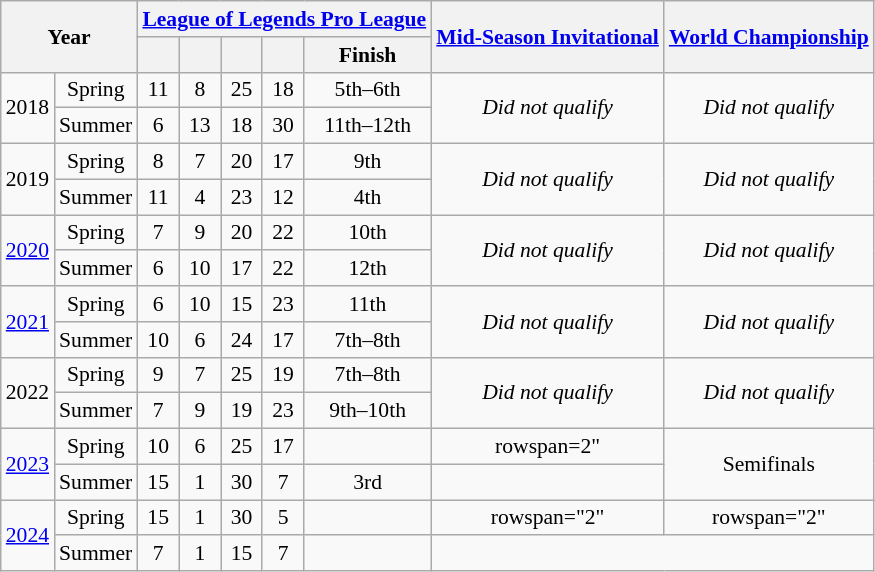<table class="wikitable sortable" style="font-size:90%; text-align:center; white-space:nowrap">
<tr>
<th rowspan=2 colspan=2>Year</th>
<th colspan=5><a href='#'>League of Legends Pro League</a></th>
<th rowspan=2><a href='#'>Mid-Season Invitational</a></th>
<th rowspan=2><a href='#'>World Championship</a></th>
</tr>
<tr>
<th></th>
<th></th>
<th></th>
<th></th>
<th>Finish</th>
</tr>
<tr>
<td rowspan="2">2018</td>
<td>Spring</td>
<td>11</td>
<td>8</td>
<td>25</td>
<td>18</td>
<td>5th–6th</td>
<td rowspan="2"><em>Did not qualify</em></td>
<td rowspan="2"><em>Did not qualify</em></td>
</tr>
<tr>
<td>Summer</td>
<td>6</td>
<td>13</td>
<td>18</td>
<td>30</td>
<td>11th–12th</td>
</tr>
<tr>
<td rowspan="2">2019</td>
<td>Spring</td>
<td>8</td>
<td>7</td>
<td>20</td>
<td>17</td>
<td>9th</td>
<td rowspan="2"><em>Did not qualify</em></td>
<td rowspan="2"><em>Did not qualify</em></td>
</tr>
<tr>
<td>Summer</td>
<td>11</td>
<td>4</td>
<td>23</td>
<td>12</td>
<td>4th</td>
</tr>
<tr>
<td rowspan="2"><a href='#'>2020</a></td>
<td>Spring</td>
<td>7</td>
<td>9</td>
<td>20</td>
<td>22</td>
<td>10th</td>
<td rowspan="2"><em>Did not qualify</em></td>
<td rowspan="2"><em>Did not qualify</em></td>
</tr>
<tr>
<td>Summer</td>
<td>6</td>
<td>10</td>
<td>17</td>
<td>22</td>
<td>12th</td>
</tr>
<tr>
<td rowspan="2"><a href='#'>2021</a></td>
<td>Spring</td>
<td>6</td>
<td>10</td>
<td>15</td>
<td>23</td>
<td>11th</td>
<td rowspan="2"><em>Did not qualify</em></td>
<td rowspan="2"><em>Did not qualify</em></td>
</tr>
<tr>
<td>Summer</td>
<td>10</td>
<td>6</td>
<td>24</td>
<td>17</td>
<td>7th–8th</td>
</tr>
<tr>
<td rowspan="2">2022</td>
<td>Spring</td>
<td>9</td>
<td>7</td>
<td>25</td>
<td>19</td>
<td>7th–8th</td>
<td rowspan="2"><em>Did not qualify</em></td>
<td rowspan="2"><em>Did not qualify</em></td>
</tr>
<tr>
<td>Summer</td>
<td>7</td>
<td>9</td>
<td>19</td>
<td>23</td>
<td>9th–10th</td>
</tr>
<tr>
<td rowspan="2"><a href='#'>2023</a></td>
<td>Spring</td>
<td>10</td>
<td>6</td>
<td>25</td>
<td>17</td>
<td></td>
<td>rowspan=2" </td>
<td rowspan="2">Semifinals</td>
</tr>
<tr>
<td>Summer</td>
<td>15</td>
<td>1</td>
<td>30</td>
<td>7</td>
<td>3rd</td>
</tr>
<tr>
<td rowspan="2"><a href='#'>2024</a></td>
<td>Spring</td>
<td>15</td>
<td>1</td>
<td>30</td>
<td>5</td>
<td></td>
<td>rowspan="2" </td>
<td>rowspan="2" </td>
</tr>
<tr>
<td>Summer</td>
<td>7</td>
<td>1</td>
<td>15</td>
<td>7</td>
<td></td>
</tr>
</table>
